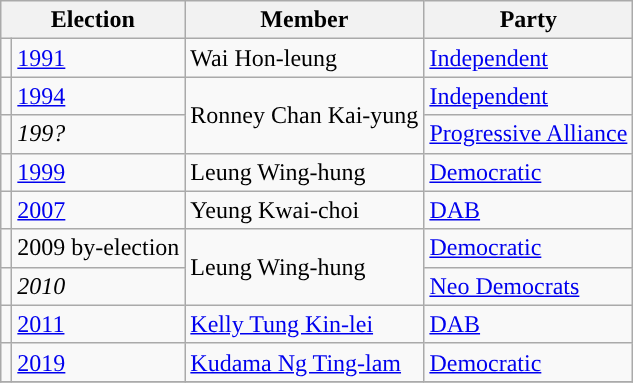<table class="wikitable">
<tr>
<th colspan="2">Election</th>
<th>Member</th>
<th>Party</th>
</tr>
<tr>
<td style="background-color: "></td>
<td><a href='#'>1991</a></td>
<td>Wai Hon-leung</td>
<td><a href='#'>Independent</a></td>
</tr>
<tr>
<td style="background-color: "></td>
<td><a href='#'>1994</a></td>
<td rowspan=2>Ronney Chan Kai-yung</td>
<td><a href='#'>Independent</a></td>
</tr>
<tr>
<td style="background-color: "></td>
<td><em>199?</em></td>
<td><a href='#'>Progressive Alliance</a></td>
</tr>
<tr>
<td style="background-color: "></td>
<td><a href='#'>1999</a></td>
<td>Leung Wing-hung</td>
<td><a href='#'>Democratic</a></td>
</tr>
<tr>
<td style="background-color: "></td>
<td><a href='#'>2007</a></td>
<td>Yeung Kwai-choi</td>
<td><a href='#'>DAB</a></td>
</tr>
<tr>
<td style="background-color: "></td>
<td>2009 by-election</td>
<td rowspan=2>Leung Wing-hung</td>
<td><a href='#'>Democratic</a></td>
</tr>
<tr>
<td style="background-color: "></td>
<td><em>2010</em></td>
<td><a href='#'>Neo Democrats</a></td>
</tr>
<tr>
<td style="background-color: "></td>
<td><a href='#'>2011</a></td>
<td><a href='#'>Kelly Tung Kin-lei</a></td>
<td><a href='#'>DAB</a></td>
</tr>
<tr>
<td style="background-color: "></td>
<td><a href='#'>2019</a></td>
<td><a href='#'>Kudama Ng Ting-lam</a></td>
<td><a href='#'>Democratic</a></td>
</tr>
<tr>
</tr>
</table>
